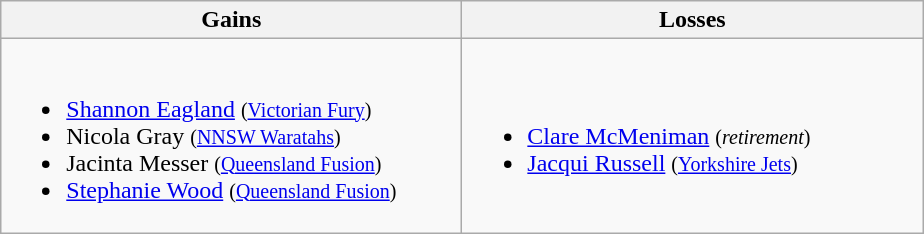<table class=wikitable>
<tr>
<th width=300> Gains</th>
<th width=300> Losses</th>
</tr>
<tr>
<td><br><ul><li><a href='#'>Shannon Eagland</a> <small>(<a href='#'>Victorian Fury</a>)</small></li><li>Nicola Gray <small>(<a href='#'>NNSW Waratahs</a>)</small> </li><li>Jacinta Messer <small>(<a href='#'>Queensland Fusion</a>)</small></li><li><a href='#'>Stephanie Wood</a> <small>(<a href='#'>Queensland Fusion</a>)</small></li></ul></td>
<td><br><ul><li><a href='#'>Clare McMeniman</a> <small>(<em>retirement</em>)</small></li><li><a href='#'>Jacqui Russell</a> <small>(<a href='#'>Yorkshire Jets</a>)</small></li></ul></td>
</tr>
</table>
